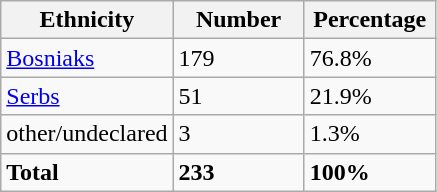<table class="wikitable">
<tr>
<th width="100px">Ethnicity</th>
<th width="80px">Number</th>
<th width="80px">Percentage</th>
</tr>
<tr>
<td><a href='#'>Bosniaks</a></td>
<td>179</td>
<td>76.8%</td>
</tr>
<tr>
<td><a href='#'>Serbs</a></td>
<td>51</td>
<td>21.9%</td>
</tr>
<tr>
<td>other/undeclared</td>
<td>3</td>
<td>1.3%</td>
</tr>
<tr>
<td><strong>Total</strong></td>
<td><strong>233</strong></td>
<td><strong>100%</strong></td>
</tr>
</table>
